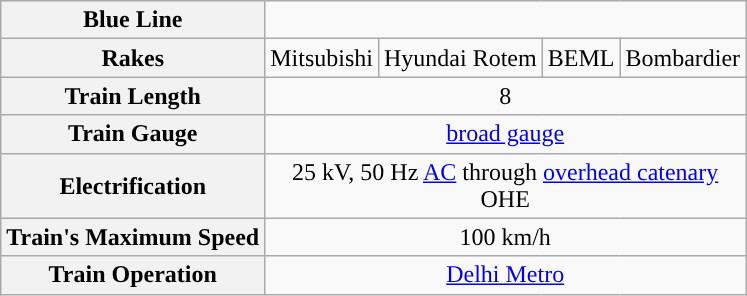<table class="wikitable" style="text-align:center">
<tr>
<th style="background: #"><span>Blue Line</span></th>
</tr>
<tr>
<th>Rakes</th>
<td>Mitsubishi</td>
<td>Hyundai Rotem</td>
<td>BEML</td>
<td>Bombardier</td>
</tr>
<tr>
<th>Train Length</th>
<td colspan="4">8</td>
</tr>
<tr>
<th>Train Gauge</th>
<td colspan="4"> <a href='#'>broad gauge</a></td>
</tr>
<tr>
<th>Electrification</th>
<td colspan="4">25 kV, 50 Hz <a href='#'>AC</a> through <a href='#'>overhead catenary</a><br>OHE</td>
</tr>
<tr>
<th>Train's Maximum Speed</th>
<td colspan="4">100 km/h</td>
</tr>
<tr>
<th>Train Operation</th>
<td colspan="4"><a href='#'>Delhi Metro</a></td>
</tr>
</table>
